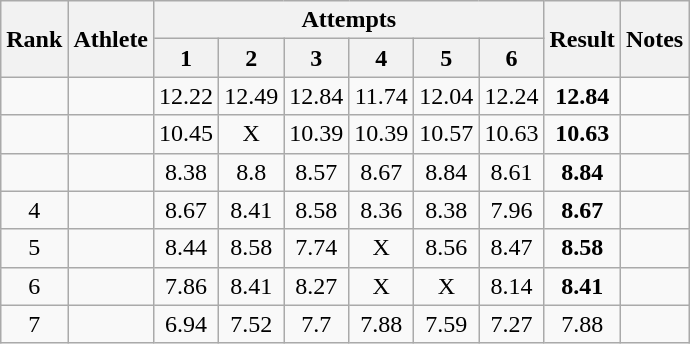<table class='wikitable'>
<tr>
<th rowspan=2>Rank</th>
<th rowspan=2>Athlete</th>
<th colspan=6>Attempts</th>
<th rowspan=2>Result</th>
<th rowspan=2>Notes</th>
</tr>
<tr>
<th>1</th>
<th>2</th>
<th>3</th>
<th>4</th>
<th>5</th>
<th>6</th>
</tr>
<tr align=center>
<td></td>
<td align=left></td>
<td>12.22</td>
<td>12.49</td>
<td>12.84</td>
<td>11.74</td>
<td>12.04</td>
<td>12.24</td>
<td><strong> 12.84 </strong></td>
<td></td>
</tr>
<tr align=center>
<td></td>
<td align=left></td>
<td>10.45</td>
<td>X</td>
<td>10.39</td>
<td>10.39</td>
<td>10.57</td>
<td>10.63</td>
<td><strong> 10.63 </strong></td>
<td></td>
</tr>
<tr align=center>
<td></td>
<td align=left></td>
<td>8.38</td>
<td>8.8</td>
<td>8.57</td>
<td>8.67</td>
<td>8.84</td>
<td>8.61</td>
<td><strong> 8.84 </strong></td>
<td></td>
</tr>
<tr align=center>
<td>4</td>
<td align=left></td>
<td>8.67</td>
<td>8.41</td>
<td>8.58</td>
<td>8.36</td>
<td>8.38</td>
<td>7.96</td>
<td><strong> 8.67 </strong></td>
<td></td>
</tr>
<tr align=center>
<td>5</td>
<td align=left></td>
<td>8.44</td>
<td>8.58</td>
<td>7.74</td>
<td>X</td>
<td>8.56</td>
<td>8.47</td>
<td><strong> 8.58 </strong></td>
<td></td>
</tr>
<tr align=center>
<td>6</td>
<td align=left></td>
<td>7.86</td>
<td>8.41</td>
<td>8.27</td>
<td>X</td>
<td>X</td>
<td>8.14</td>
<td><strong> 8.41 </strong></td>
<td></td>
</tr>
<tr align=center>
<td>7</td>
<td align=left></td>
<td>6.94</td>
<td>7.52</td>
<td>7.7</td>
<td>7.88</td>
<td>7.59</td>
<td>7.27</td>
<td>7.88</td>
<td></td>
</tr>
</table>
